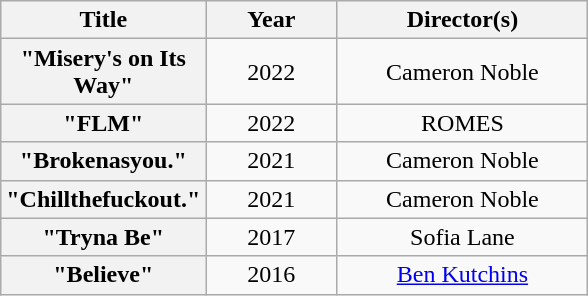<table class="wikitable plainrowheaders" style="text-align:center;">
<tr>
<th scope="col" style="width:8em;">Title</th>
<th scope="col" style="width:5em;">Year</th>
<th scope="col" style="width:10em;">Director(s)</th>
</tr>
<tr>
<th scope="row">"Misery's on Its Way"</th>
<td>2022</td>
<td>Cameron Noble</td>
</tr>
<tr>
<th scope="row">"FLM"</th>
<td>2022</td>
<td>ROMES</td>
</tr>
<tr>
<th scope="row">"Brokenasyou."</th>
<td>2021</td>
<td>Cameron Noble</td>
</tr>
<tr>
<th scope="row">"Chillthefuckout."</th>
<td>2021</td>
<td>Cameron Noble</td>
</tr>
<tr>
<th scope="row">"Tryna Be"</th>
<td>2017</td>
<td>Sofia Lane</td>
</tr>
<tr>
<th scope="row">"Believe"</th>
<td rowspan="3">2016</td>
<td><a href='#'>Ben Kutchins</a></td>
</tr>
</table>
